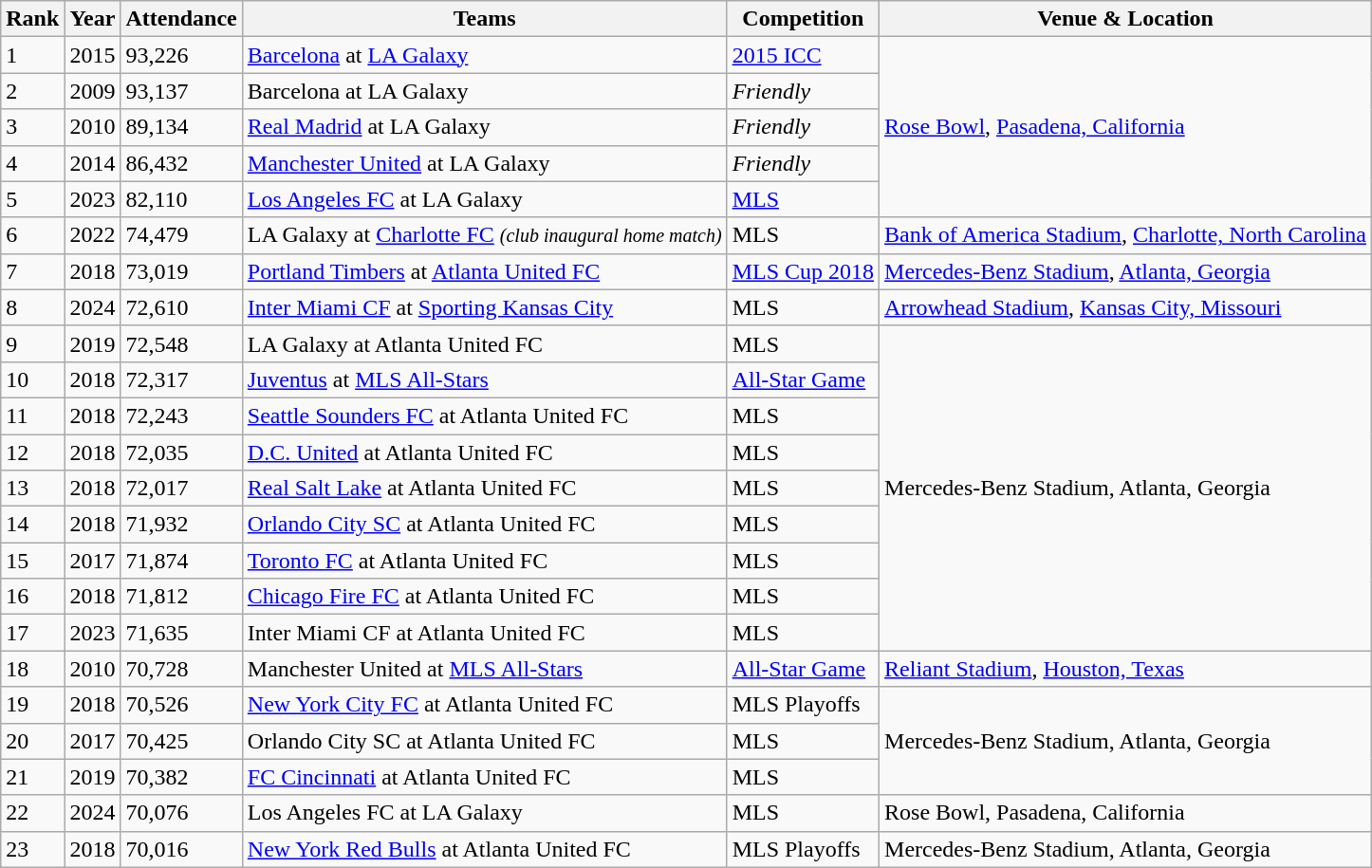<table class= "wikitable sortable">
<tr>
<th>Rank</th>
<th>Year</th>
<th>Attendance</th>
<th>Teams</th>
<th>Competition</th>
<th>Venue & Location</th>
</tr>
<tr>
<td>1</td>
<td>2015</td>
<td>93,226</td>
<td><a href='#'>Barcelona</a> at <a href='#'>LA Galaxy</a></td>
<td><a href='#'>2015 ICC</a></td>
<td rowspan="5"><a href='#'>Rose Bowl</a>, <a href='#'>Pasadena, California</a></td>
</tr>
<tr>
<td>2</td>
<td>2009</td>
<td>93,137</td>
<td>Barcelona at LA Galaxy</td>
<td><em>Friendly</em></td>
</tr>
<tr>
<td>3</td>
<td>2010</td>
<td>89,134</td>
<td><a href='#'>Real Madrid</a> at LA Galaxy</td>
<td><em>Friendly</em></td>
</tr>
<tr>
<td>4</td>
<td>2014</td>
<td>86,432</td>
<td><a href='#'>Manchester United</a> at LA Galaxy</td>
<td><em>Friendly</em></td>
</tr>
<tr>
<td>5</td>
<td>2023</td>
<td>82,110</td>
<td><a href='#'>Los Angeles FC</a> at LA Galaxy</td>
<td><a href='#'>MLS</a></td>
</tr>
<tr>
<td>6</td>
<td>2022</td>
<td>74,479</td>
<td>LA Galaxy at <a href='#'>Charlotte FC</a> <small><em>(club inaugural home match)</em></small></td>
<td>MLS</td>
<td><a href='#'>Bank of America Stadium</a>, <a href='#'>Charlotte, North Carolina</a></td>
</tr>
<tr>
<td>7</td>
<td>2018</td>
<td>73,019</td>
<td><a href='#'>Portland Timbers</a> at <a href='#'>Atlanta United FC</a></td>
<td><a href='#'>MLS Cup 2018</a></td>
<td><a href='#'>Mercedes-Benz Stadium</a>, <a href='#'>Atlanta, Georgia</a></td>
</tr>
<tr>
<td>8</td>
<td>2024</td>
<td>72,610</td>
<td><a href='#'>Inter Miami CF</a> at <a href='#'>Sporting Kansas City</a></td>
<td>MLS</td>
<td><a href='#'>Arrowhead Stadium</a>, <a href='#'>Kansas City, Missouri</a></td>
</tr>
<tr>
<td>9</td>
<td>2019</td>
<td>72,548</td>
<td>LA Galaxy at Atlanta United FC</td>
<td>MLS</td>
<td rowspan="9">Mercedes-Benz Stadium, Atlanta, Georgia</td>
</tr>
<tr>
<td>10</td>
<td>2018</td>
<td>72,317</td>
<td><a href='#'>Juventus</a> at <a href='#'>MLS All-Stars</a></td>
<td><a href='#'>All-Star Game</a></td>
</tr>
<tr>
<td>11</td>
<td>2018</td>
<td>72,243</td>
<td><a href='#'>Seattle Sounders FC</a> at Atlanta United FC</td>
<td>MLS</td>
</tr>
<tr>
<td>12</td>
<td>2018</td>
<td>72,035</td>
<td><a href='#'>D.C. United</a> at Atlanta United FC</td>
<td>MLS</td>
</tr>
<tr>
<td>13</td>
<td>2018</td>
<td>72,017</td>
<td><a href='#'>Real Salt Lake</a> at Atlanta United FC</td>
<td>MLS</td>
</tr>
<tr>
<td>14</td>
<td>2018</td>
<td>71,932</td>
<td><a href='#'>Orlando City SC</a> at Atlanta United FC</td>
<td>MLS</td>
</tr>
<tr>
<td>15</td>
<td>2017</td>
<td>71,874</td>
<td><a href='#'>Toronto FC</a> at Atlanta United FC</td>
<td>MLS</td>
</tr>
<tr>
<td>16</td>
<td>2018</td>
<td>71,812</td>
<td><a href='#'>Chicago Fire FC</a> at Atlanta United FC</td>
<td>MLS</td>
</tr>
<tr>
<td>17</td>
<td>2023</td>
<td>71,635</td>
<td>Inter Miami CF at Atlanta United FC</td>
<td>MLS</td>
</tr>
<tr>
<td>18</td>
<td>2010</td>
<td>70,728</td>
<td>Manchester United at <a href='#'>MLS All-Stars</a></td>
<td><a href='#'>All-Star Game</a></td>
<td><a href='#'>Reliant Stadium</a>, <a href='#'>Houston, Texas</a></td>
</tr>
<tr>
<td>19</td>
<td>2018</td>
<td>70,526</td>
<td><a href='#'>New York City FC</a> at Atlanta United FC</td>
<td>MLS Playoffs</td>
<td rowspan="3">Mercedes-Benz Stadium, Atlanta, Georgia</td>
</tr>
<tr>
<td>20</td>
<td>2017</td>
<td>70,425</td>
<td>Orlando City SC at Atlanta United FC</td>
<td>MLS</td>
</tr>
<tr>
<td>21</td>
<td>2019</td>
<td>70,382</td>
<td><a href='#'>FC Cincinnati</a> at Atlanta United FC</td>
<td>MLS</td>
</tr>
<tr>
<td>22</td>
<td>2024</td>
<td>70,076</td>
<td>Los Angeles FC at LA Galaxy</td>
<td>MLS</td>
<td>Rose Bowl, Pasadena, California</td>
</tr>
<tr>
<td>23</td>
<td>2018</td>
<td>70,016</td>
<td><a href='#'>New York Red Bulls</a> at Atlanta United FC</td>
<td>MLS Playoffs</td>
<td>Mercedes-Benz Stadium, Atlanta, Georgia</td>
</tr>
</table>
